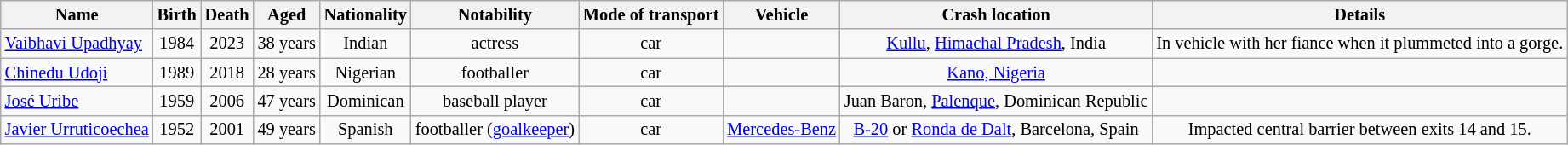<table class="wikitable sortable" style="text-align:center; font-size:85%">
<tr>
<th>Name</th>
<th>Birth</th>
<th>Death</th>
<th>Aged</th>
<th>Nationality</th>
<th>Notability</th>
<th>Mode of transport</th>
<th>Vehicle</th>
<th>Crash location</th>
<th>Details</th>
</tr>
<tr>
<td align="left"><a href='#'>Vaibhavi Upadhyay</a></td>
<td>1984</td>
<td>2023</td>
<td>38 years</td>
<td>Indian</td>
<td>actress</td>
<td>car</td>
<td></td>
<td><a href='#'>Kullu</a>, <a href='#'>Himachal Pradesh</a>, India</td>
<td>In vehicle with her fiance when it plummeted into a gorge.</td>
</tr>
<tr>
<td align="left"><a href='#'>Chinedu Udoji</a></td>
<td>1989</td>
<td>2018</td>
<td>28 years</td>
<td>Nigerian</td>
<td>footballer</td>
<td>car</td>
<td></td>
<td><a href='#'>Kano, Nigeria</a></td>
<td></td>
</tr>
<tr>
<td align="left"><a href='#'>José Uribe</a></td>
<td>1959</td>
<td>2006</td>
<td>47 years</td>
<td>Dominican</td>
<td>baseball player</td>
<td>car</td>
<td></td>
<td>Juan Baron, <a href='#'>Palenque</a>, Dominican Republic</td>
<td></td>
</tr>
<tr>
<td align="left"><a href='#'>Javier Urruticoechea</a></td>
<td>1952</td>
<td>2001</td>
<td>49 years</td>
<td>Spanish</td>
<td>footballer (<a href='#'>goalkeeper</a>)</td>
<td>car</td>
<td><a href='#'>Mercedes-Benz</a></td>
<td><a href='#'>B-20</a> or <a href='#'>Ronda de Dalt</a>, Barcelona, Spain</td>
<td>Impacted central barrier between exits 14 and 15.</td>
</tr>
</table>
